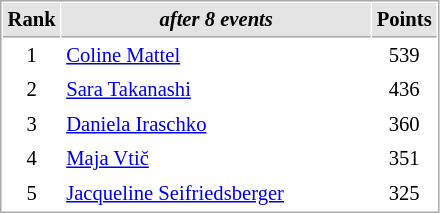<table cellspacing="1" cellpadding="3" style="border:1px solid #AAAAAA;font-size:86%">
<tr bgcolor="#E4E4E4">
<th style="border-bottom:1px solid #AAAAAA" width=10>Rank</th>
<th style="border-bottom:1px solid #AAAAAA" width=200><em>after 8 events</em></th>
<th style="border-bottom:1px solid #AAAAAA" width=20>Points</th>
</tr>
<tr>
<td align=center>1</td>
<td> <a href='#'>Coline Mattel</a></td>
<td align=center>539</td>
</tr>
<tr>
<td align=center>2</td>
<td> <a href='#'>Sara Takanashi</a></td>
<td align=center>436</td>
</tr>
<tr>
<td align=center>3</td>
<td> <a href='#'>Daniela Iraschko</a></td>
<td align=center>360</td>
</tr>
<tr>
<td align=center>4</td>
<td> <a href='#'>Maja Vtič</a></td>
<td align=center>351</td>
</tr>
<tr>
<td align=center>5</td>
<td> <a href='#'>Jacqueline Seifriedsberger</a></td>
<td align=center>325</td>
</tr>
</table>
